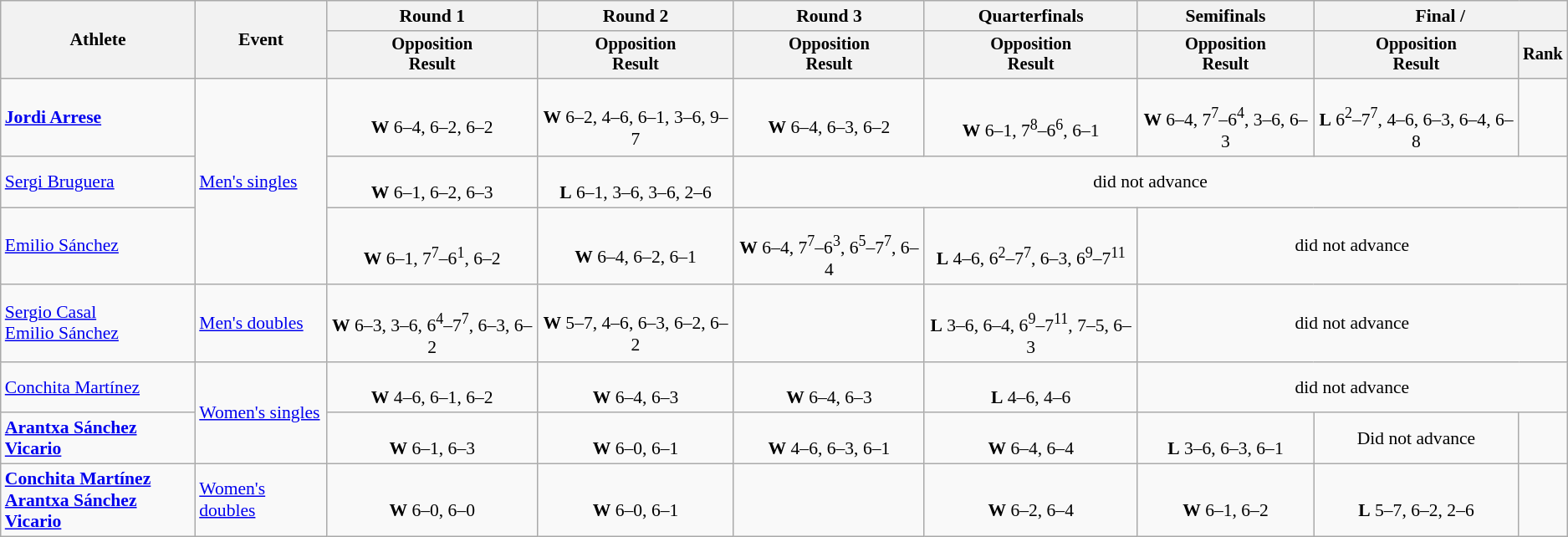<table class="wikitable" style="font-size:90%;">
<tr>
<th rowspan=2>Athlete</th>
<th rowspan=2>Event</th>
<th>Round 1</th>
<th>Round 2</th>
<th>Round 3</th>
<th>Quarterfinals</th>
<th>Semifinals</th>
<th colspan=2>Final / </th>
</tr>
<tr style="font-size:95%">
<th>Opposition<br>Result</th>
<th>Opposition<br>Result</th>
<th>Opposition<br>Result</th>
<th>Opposition<br>Result</th>
<th>Opposition<br>Result</th>
<th>Opposition<br>Result</th>
<th>Rank</th>
</tr>
<tr align=center>
<td align=left><strong><a href='#'>Jordi Arrese</a></strong></td>
<td align=left rowspan=3><a href='#'>Men's singles</a></td>
<td><br><strong>W</strong> 6–4, 6–2, 6–2</td>
<td><br><strong>W</strong> 6–2, 4–6, 6–1, 3–6, 9–7</td>
<td><br><strong>W</strong> 6–4, 6–3, 6–2</td>
<td><br><strong>W</strong> 6–1, 7<sup>8</sup>–6<sup>6</sup>, 6–1</td>
<td><br><strong>W</strong> 6–4, 7<sup>7</sup>–6<sup>4</sup>, 3–6, 6–3</td>
<td><br><strong>L</strong> 6<sup>2</sup>–7<sup>7</sup>, 4–6, 6–3, 6–4, 6–8</td>
<td></td>
</tr>
<tr align=center>
<td align=left><a href='#'>Sergi Bruguera</a></td>
<td><br><strong>W</strong> 6–1, 6–2, 6–3</td>
<td><br><strong>L</strong> 6–1, 3–6, 3–6, 2–6</td>
<td colspan=5>did not advance</td>
</tr>
<tr align=center>
<td align=left><a href='#'>Emilio Sánchez</a></td>
<td><br><strong>W</strong> 6–1, 7<sup>7</sup>–6<sup>1</sup>, 6–2</td>
<td><br><strong>W</strong> 6–4, 6–2, 6–1</td>
<td><br><strong>W</strong> 6–4, 7<sup>7</sup>–6<sup>3</sup>, 6<sup>5</sup>–7<sup>7</sup>, 6–4</td>
<td><br><strong>L</strong> 4–6, 6<sup>2</sup>–7<sup>7</sup>, 6–3, 6<sup>9</sup>–7<sup>11</sup></td>
<td colspan=3>did not advance</td>
</tr>
<tr align=center>
<td align=left><a href='#'>Sergio Casal</a><br><a href='#'>Emilio Sánchez</a></td>
<td align=left><a href='#'>Men's doubles</a></td>
<td><br><strong>W</strong> 6–3, 3–6, 6<sup>4</sup>–7<sup>7</sup>, 6–3, 6–2</td>
<td><br><strong>W</strong> 5–7, 4–6, 6–3, 6–2, 6–2</td>
<td></td>
<td><br><strong>L</strong> 3–6, 6–4, 6<sup>9</sup>–7<sup>11</sup>, 7–5, 6–3</td>
<td colspan=3>did not advance</td>
</tr>
<tr align=center>
<td align=left><a href='#'>Conchita Martínez</a></td>
<td align=left rowspan=2><a href='#'>Women's singles</a></td>
<td><br><strong>W</strong> 4–6, 6–1, 6–2</td>
<td><br><strong>W</strong> 6–4, 6–3</td>
<td><br><strong>W</strong> 6–4, 6–3</td>
<td><br><strong>L</strong> 4–6, 4–6</td>
<td colspan=3>did not advance</td>
</tr>
<tr align=center>
<td align=left><strong><a href='#'>Arantxa Sánchez Vicario</a></strong></td>
<td><br><strong>W</strong> 6–1, 6–3</td>
<td><br><strong>W</strong> 6–0, 6–1</td>
<td><br><strong>W</strong> 4–6, 6–3, 6–1</td>
<td><br><strong>W</strong> 6–4, 6–4</td>
<td><br><strong>L</strong> 3–6, 6–3, 6–1</td>
<td>Did not advance</td>
<td></td>
</tr>
<tr align=center>
<td align=left><strong><a href='#'>Conchita Martínez</a><br><a href='#'>Arantxa Sánchez Vicario</a></strong></td>
<td align=left><a href='#'>Women's doubles</a></td>
<td><br><strong>W</strong> 6–0, 6–0</td>
<td><br><strong>W</strong> 6–0, 6–1</td>
<td></td>
<td><br><strong>W</strong> 6–2, 6–4</td>
<td><br><strong>W</strong> 6–1, 6–2</td>
<td><br><strong>L</strong> 5–7, 6–2, 2–6</td>
<td></td>
</tr>
</table>
